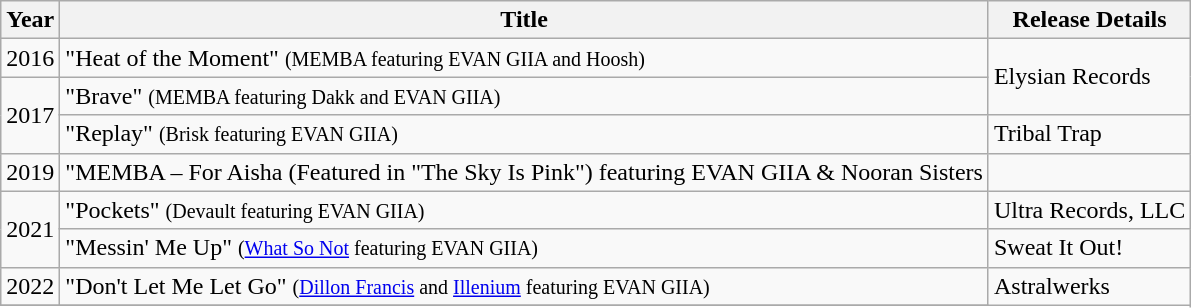<table class="wikitable plainrowheaders">
<tr>
<th>Year</th>
<th>Title</th>
<th>Release Details</th>
</tr>
<tr>
<td>2016</td>
<td>"Heat of the Moment" <small>(MEMBA featuring EVAN GIIA and Hoosh)</small></td>
<td rowspan="2">Elysian Records</td>
</tr>
<tr>
<td rowspan="2">2017</td>
<td>"Brave" <small>(MEMBA featuring Dakk and EVAN GIIA)</small></td>
</tr>
<tr>
<td>"Replay" <small>(Brisk featuring EVAN GIIA)</small></td>
<td>Tribal Trap</td>
</tr>
<tr>
<td>2019</td>
<td>"MEMBA – For Aisha (Featured in "The Sky Is Pink") featuring EVAN GIIA & Nooran Sisters</td>
<td></td>
</tr>
<tr>
<td rowspan="2">2021</td>
<td>"Pockets" <small>(Devault featuring EVAN GIIA)</small></td>
<td>Ultra Records, LLC</td>
</tr>
<tr>
<td>"Messin' Me Up" <small>(<a href='#'>What So Not</a> featuring EVAN GIIA)</small></td>
<td>Sweat It Out!</td>
</tr>
<tr>
<td>2022</td>
<td>"Don't Let Me Let Go" <small>(<a href='#'>Dillon Francis</a> and <a href='#'>Illenium</a> featuring EVAN GIIA)</small></td>
<td rowspan="2">Astralwerks</td>
</tr>
<tr>
</tr>
</table>
